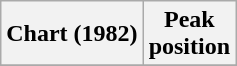<table class="wikitable sortable plainrowheaders">
<tr>
<th scope="col">Chart (1982)</th>
<th scope="col">Peak<br>position</th>
</tr>
<tr>
</tr>
</table>
